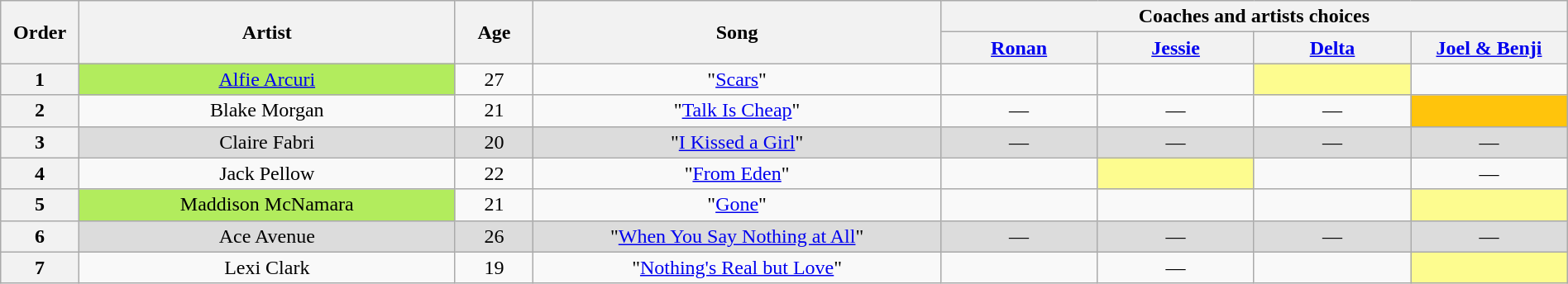<table class="wikitable" style="text-align:center; width:100%;">
<tr>
<th scope="col" rowspan="2" style="width:05%;">Order</th>
<th scope="col" rowspan="2" style="width:24%;">Artist</th>
<th scope="col" rowspan="2" style="width:05%;">Age</th>
<th scope="col" rowspan="2" style="width:26%;">Song</th>
<th colspan="4" style="width:40%;">Coaches and artists choices</th>
</tr>
<tr>
<th style="width:10%;"><a href='#'>Ronan</a></th>
<th style="width:10%;"><a href='#'>Jessie</a></th>
<th style="width:10%;"><a href='#'>Delta</a></th>
<th style="width:10%;"><a href='#'>Joel & Benji</a></th>
</tr>
<tr>
<th>1</th>
<td style="background-color:#B2EC5D;"><a href='#'>Alfie Arcuri</a></td>
<td>27</td>
<td>"<a href='#'>Scars</a>"</td>
<td> <strong></strong> </td>
<td><strong>  </strong></td>
<td style="background-color:#FDFC8F;"><strong>  </strong></td>
<td> <strong></strong> </td>
</tr>
<tr>
<th>2</th>
<td>Blake Morgan</td>
<td>21</td>
<td>"<a href='#'>Talk Is Cheap</a>"</td>
<td>—</td>
<td>—</td>
<td>—</td>
<td style="background:#FFC40C"> <strong></strong> </td>
</tr>
<tr>
<th>3</th>
<td style="background-color:#DCDCDC;">Claire Fabri</td>
<td style="background-color:#DCDCDC;">20</td>
<td style="background-color:#DCDCDC;">"<a href='#'>I Kissed a Girl</a>"</td>
<td style="background-color:#DCDCDC;">—</td>
<td style="background-color:#DCDCDC;">—</td>
<td style="background-color:#DCDCDC;">—</td>
<td style="background-color:#DCDCDC;">—</td>
</tr>
<tr>
<th>4</th>
<td>Jack Pellow</td>
<td>22</td>
<td>"<a href='#'>From Eden</a>"</td>
<td> <strong></strong> </td>
<td style="background-color:#FDFC8F;"> <strong></strong> </td>
<td> <strong></strong> </td>
<td>—</td>
</tr>
<tr>
<th>5</th>
<td style="background-color:#B2EC5D;">Maddison McNamara</td>
<td>21</td>
<td>"<a href='#'>Gone</a>"</td>
<td> <strong></strong> </td>
<td> <strong></strong> </td>
<td> <strong></strong> </td>
<td style="background-color:#FDFC8F;"> <strong></strong> </td>
</tr>
<tr>
<th>6</th>
<td style="background-color:#DCDCDC;">Ace Avenue</td>
<td style="background-color:#DCDCDC;">26</td>
<td style="background-color:#DCDCDC;">"<a href='#'>When You Say Nothing at All</a>"</td>
<td style="background-color:#DCDCDC;">—</td>
<td style="background-color:#DCDCDC;">—</td>
<td style="background-color:#DCDCDC;">—</td>
<td style="background-color:#DCDCDC;">—</td>
</tr>
<tr>
<th>7</th>
<td>Lexi Clark</td>
<td>19</td>
<td>"<a href='#'>Nothing's Real but Love</a>"</td>
<td> <strong></strong> </td>
<td>—</td>
<td> <strong></strong> </td>
<td style="background-color:#FDFC8F;"> <strong></strong> </td>
</tr>
</table>
